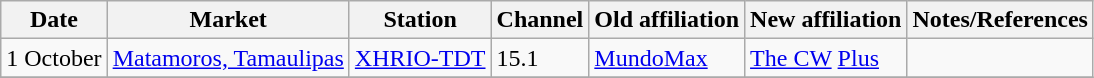<table class="wikitable">
<tr>
<th>Date</th>
<th>Market</th>
<th>Station</th>
<th>Channel</th>
<th>Old affiliation</th>
<th>New affiliation</th>
<th>Notes/References</th>
</tr>
<tr>
<td>1 October</td>
<td><a href='#'>Matamoros, Tamaulipas</a> <br> </td>
<td><a href='#'>XHRIO-TDT</a></td>
<td>15.1</td>
<td><a href='#'>MundoMax</a></td>
<td><a href='#'>The CW</a> <a href='#'>Plus</a></td>
<td></td>
</tr>
<tr>
</tr>
</table>
